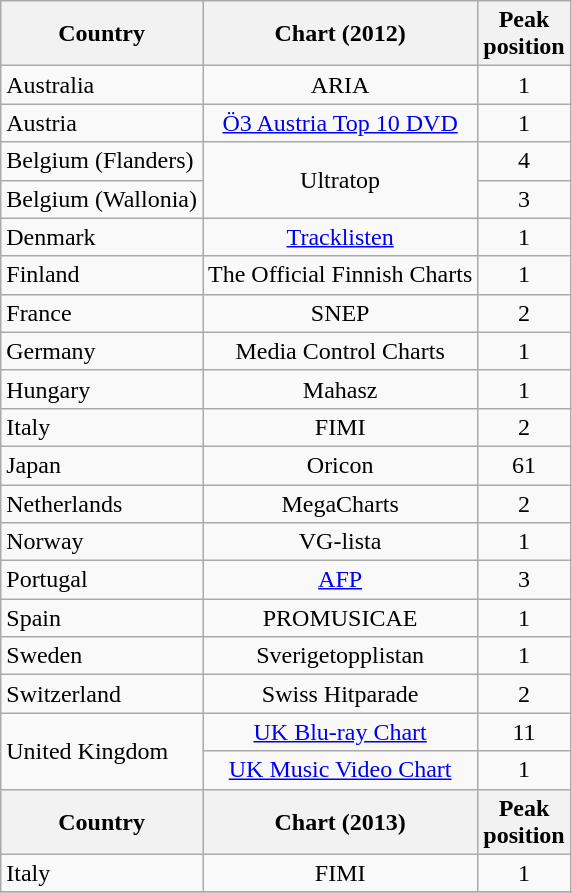<table class="wikitable sortable">
<tr>
<th>Country</th>
<th>Chart (2012)</th>
<th>Peak<br>position</th>
</tr>
<tr>
<td>Australia</td>
<td style="text-align:center;">ARIA</td>
<td style="text-align:center;">1</td>
</tr>
<tr>
<td>Austria</td>
<td style="text-align:center;"><a href='#'>Ö3 Austria Top 10 DVD</a></td>
<td style="text-align:center;">1</td>
</tr>
<tr>
<td>Belgium (Flanders)</td>
<td style="text-align:center;" rowspan=2>Ultratop</td>
<td style="text-align:center;">4</td>
</tr>
<tr>
<td>Belgium (Wallonia)</td>
<td style="text-align:center;">3</td>
</tr>
<tr>
<td>Denmark</td>
<td style="text-align:center;"><a href='#'>Tracklisten</a></td>
<td style="text-align:center;">1</td>
</tr>
<tr>
<td>Finland</td>
<td style="text-align:center;">The Official Finnish Charts</td>
<td style="text-align:center;">1</td>
</tr>
<tr>
<td>France</td>
<td style="text-align:center;">SNEP</td>
<td style="text-align:center;">2</td>
</tr>
<tr>
<td>Germany</td>
<td style="text-align:center;">Media Control Charts</td>
<td style="text-align:center;">1</td>
</tr>
<tr>
<td>Hungary</td>
<td style="text-align:center;">Mahasz</td>
<td style="text-align:center;">1</td>
</tr>
<tr>
<td>Italy</td>
<td style="text-align:center;">FIMI</td>
<td style="text-align:center;">2</td>
</tr>
<tr>
<td>Japan</td>
<td style="text-align:center;">Oricon</td>
<td style="text-align:center;">61</td>
</tr>
<tr>
<td>Netherlands</td>
<td style="text-align:center;">MegaCharts</td>
<td style="text-align:center;">2</td>
</tr>
<tr>
<td>Norway</td>
<td style="text-align:center;">VG-lista</td>
<td style="text-align:center;">1</td>
</tr>
<tr>
<td>Portugal</td>
<td style="text-align:center;"><a href='#'>AFP</a></td>
<td style="text-align:center;">3</td>
</tr>
<tr>
<td>Spain</td>
<td style="text-align:center;">PROMUSICAE</td>
<td style="text-align:center;">1</td>
</tr>
<tr>
<td>Sweden</td>
<td style="text-align:center;">Sverigetopplistan</td>
<td style="text-align:center;">1</td>
</tr>
<tr>
<td>Switzerland</td>
<td style="text-align:center;">Swiss Hitparade</td>
<td style="text-align:center;">2</td>
</tr>
<tr>
<td rowspan=2>United Kingdom</td>
<td style="text-align:center;"><a href='#'>UK Blu-ray Chart</a></td>
<td style="text-align:center;">11</td>
</tr>
<tr>
<td style="text-align:center;"><a href='#'>UK Music Video Chart</a></td>
<td style="text-align:center;">1</td>
</tr>
<tr>
<th>Country</th>
<th>Chart (2013)</th>
<th>Peak<br>position</th>
</tr>
<tr>
<td>Italy</td>
<td style="text-align:center;">FIMI</td>
<td style="text-align:center;">1</td>
</tr>
<tr>
</tr>
</table>
